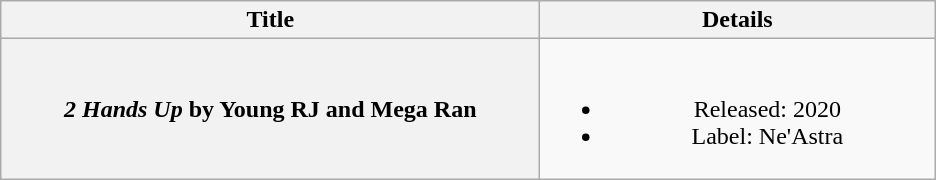<table class="wikitable plainrowheaders" style="text-align:center;">
<tr>
<th scope="col" style="width:22em;">Title</th>
<th scope="col" style="width:16em;">Details</th>
</tr>
<tr>
<th scope="row"><em>2 Hands Up</em> by Young RJ and Mega Ran</th>
<td><br><ul><li>Released: 2020</li><li>Label: Ne'Astra</li></ul></td>
</tr>
</table>
